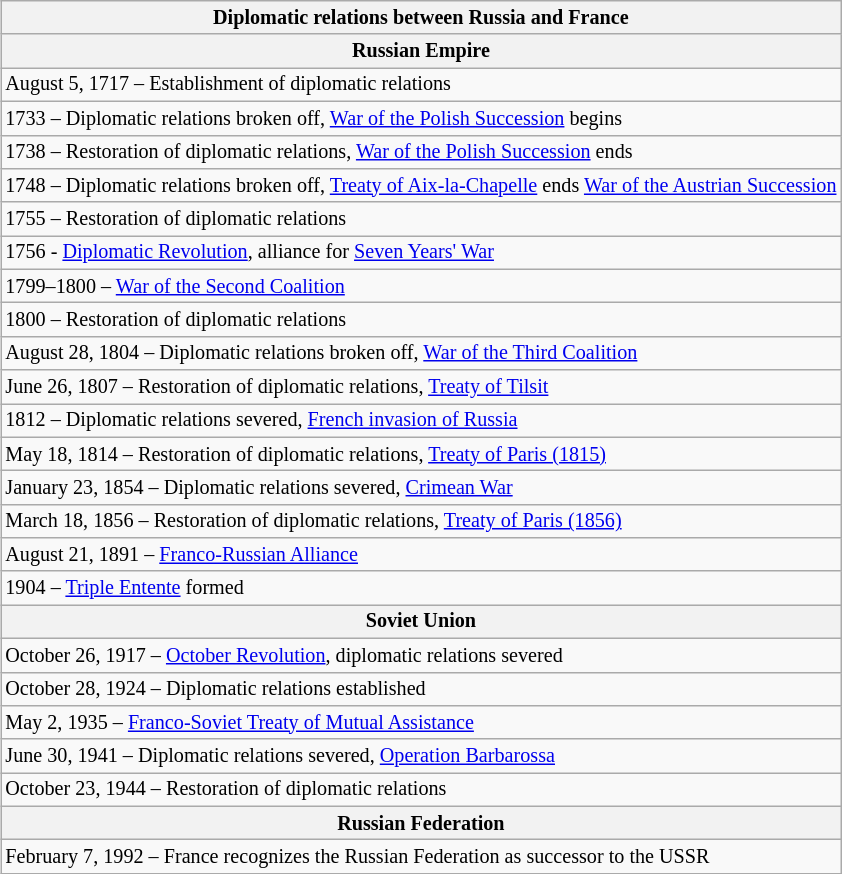<table class="wikitable" align="right" style="font-size: 84%; margin:10px;">
<tr>
<th scope="col">Diplomatic relations between Russia and France</th>
</tr>
<tr>
<th scope="col">Russian Empire </th>
</tr>
<tr>
<td>August 5, 1717 – Establishment of diplomatic relations</td>
</tr>
<tr>
<td>1733 – Diplomatic relations broken off, <a href='#'>War of the Polish Succession</a> begins</td>
</tr>
<tr>
<td>1738 – Restoration of diplomatic relations, <a href='#'>War of the Polish Succession</a> ends</td>
</tr>
<tr>
<td>1748 – Diplomatic relations broken off, <a href='#'>Treaty of Aix-la-Chapelle</a> ends <a href='#'>War of the Austrian Succession</a></td>
</tr>
<tr>
<td>1755 – Restoration of diplomatic relations</td>
</tr>
<tr>
<td>1756 - <a href='#'>Diplomatic Revolution</a>, alliance for <a href='#'>Seven Years' War</a></td>
</tr>
<tr>
<td>1799–1800 – <a href='#'>War of the Second Coalition</a></td>
</tr>
<tr>
<td>1800 – Restoration of diplomatic relations</td>
</tr>
<tr>
<td>August 28, 1804 – Diplomatic relations broken off, <a href='#'>War of the Third Coalition</a></td>
</tr>
<tr>
<td>June 26, 1807 – Restoration of diplomatic relations, <a href='#'>Treaty of Tilsit</a></td>
</tr>
<tr>
<td>1812 – Diplomatic relations severed, <a href='#'>French invasion of Russia</a></td>
</tr>
<tr>
<td>May 18, 1814 – Restoration of diplomatic relations, <a href='#'>Treaty of Paris (1815)</a></td>
</tr>
<tr>
<td>January 23, 1854 – Diplomatic relations severed, <a href='#'>Crimean War</a></td>
</tr>
<tr>
<td>March 18, 1856 – Restoration of diplomatic relations, <a href='#'>Treaty of Paris (1856)</a></td>
</tr>
<tr>
<td>August 21, 1891 – <a href='#'>Franco-Russian Alliance</a></td>
</tr>
<tr>
<td>1904 – <a href='#'>Triple Entente</a> formed</td>
</tr>
<tr>
<th>Soviet Union </th>
</tr>
<tr>
<td>October 26, 1917 – <a href='#'>October Revolution</a>, diplomatic relations severed</td>
</tr>
<tr>
<td>October 28, 1924 – Diplomatic relations established</td>
</tr>
<tr>
<td>May 2, 1935 – <a href='#'>Franco-Soviet Treaty of Mutual Assistance</a></td>
</tr>
<tr>
<td>June 30, 1941 – Diplomatic relations severed, <a href='#'>Operation Barbarossa</a></td>
</tr>
<tr>
<td>October 23, 1944 – Restoration of diplomatic relations</td>
</tr>
<tr>
<th>Russian Federation </th>
</tr>
<tr>
<td>February 7, 1992 – France recognizes the Russian Federation as successor to the USSR</td>
</tr>
</table>
